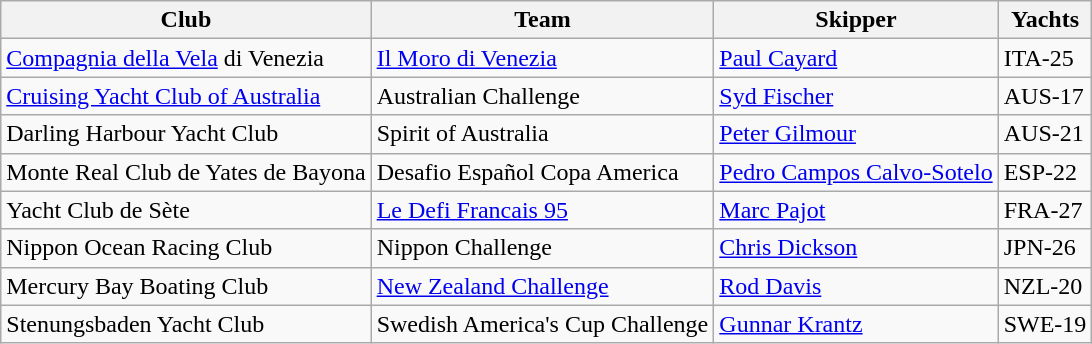<table class="wikitable">
<tr>
<th>Club</th>
<th>Team</th>
<th>Skipper</th>
<th>Yachts</th>
</tr>
<tr>
<td> <a href='#'>Compagnia della Vela</a> di Venezia</td>
<td><a href='#'>Il Moro di Venezia</a></td>
<td> <a href='#'>Paul Cayard</a></td>
<td>ITA-25</td>
</tr>
<tr>
<td> <a href='#'>Cruising Yacht Club of Australia</a></td>
<td>Australian Challenge</td>
<td> <a href='#'>Syd Fischer</a></td>
<td>AUS-17</td>
</tr>
<tr>
<td> Darling Harbour Yacht Club</td>
<td>Spirit of Australia</td>
<td> <a href='#'>Peter Gilmour</a></td>
<td>AUS-21</td>
</tr>
<tr>
<td> Monte Real Club de Yates de Bayona</td>
<td>Desafio Español Copa America</td>
<td> <a href='#'>Pedro Campos Calvo-Sotelo</a></td>
<td>ESP-22</td>
</tr>
<tr>
<td> Yacht Club de Sète</td>
<td><a href='#'>Le Defi Francais 95</a></td>
<td> <a href='#'>Marc Pajot</a></td>
<td>FRA-27</td>
</tr>
<tr>
<td> Nippon Ocean Racing Club</td>
<td>Nippon Challenge</td>
<td> <a href='#'>Chris Dickson</a></td>
<td>JPN-26</td>
</tr>
<tr>
<td> Mercury Bay Boating Club</td>
<td><a href='#'>New Zealand Challenge</a></td>
<td> <a href='#'>Rod Davis</a></td>
<td>NZL-20</td>
</tr>
<tr>
<td> Stenungsbaden Yacht Club</td>
<td>Swedish America's Cup Challenge</td>
<td> <a href='#'>Gunnar Krantz</a></td>
<td>SWE-19</td>
</tr>
</table>
